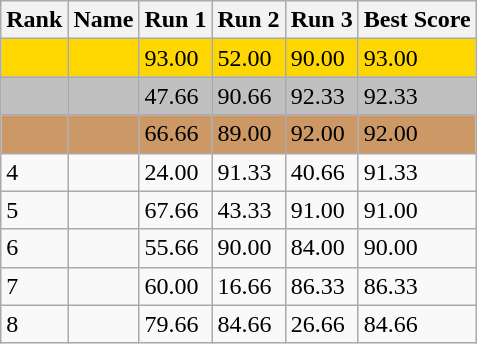<table class="wikitable">
<tr>
<th>Rank</th>
<th>Name</th>
<th>Run 1</th>
<th>Run 2</th>
<th>Run 3</th>
<th>Best Score</th>
</tr>
<tr style="background:gold;">
<td></td>
<td></td>
<td>93.00</td>
<td>52.00</td>
<td>90.00</td>
<td>93.00</td>
</tr>
<tr style="background:silver;">
<td></td>
<td></td>
<td>47.66</td>
<td>90.66</td>
<td>92.33</td>
<td>92.33</td>
</tr>
<tr style="background:#cc9966;">
<td></td>
<td></td>
<td>66.66</td>
<td>89.00</td>
<td>92.00</td>
<td>92.00</td>
</tr>
<tr>
<td>4</td>
<td></td>
<td>24.00</td>
<td>91.33</td>
<td>40.66</td>
<td>91.33</td>
</tr>
<tr>
<td>5</td>
<td></td>
<td>67.66</td>
<td>43.33</td>
<td>91.00</td>
<td>91.00</td>
</tr>
<tr>
<td>6</td>
<td></td>
<td>55.66</td>
<td>90.00</td>
<td>84.00</td>
<td>90.00</td>
</tr>
<tr>
<td>7</td>
<td></td>
<td>60.00</td>
<td>16.66</td>
<td>86.33</td>
<td>86.33</td>
</tr>
<tr>
<td>8</td>
<td></td>
<td>79.66</td>
<td>84.66</td>
<td>26.66</td>
<td>84.66</td>
</tr>
</table>
